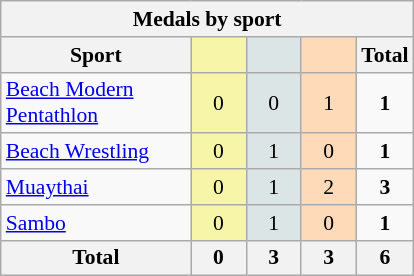<table class="wikitable" style="font-size:90%; text-align:center;">
<tr>
<th colspan=5>Medals by sport</th>
</tr>
<tr>
<th width=120>Sport</th>
<th scope="col" width=30 style="background:#F7F6A8;"></th>
<th scope="col" width=30 style="background:#DCE5E5;"></th>
<th scope="col" width=30 style="background:#FFDAB9;"></th>
<th width=30>Total</th>
</tr>
<tr>
<td align=left> <a href='#'>Beach Modern Pentathlon</a></td>
<td style="background:#F7F6A8;">0</td>
<td style="background:#DCE5E5;">0</td>
<td style="background:#FFDAB9;">1</td>
<td><strong>1</strong></td>
</tr>
<tr>
<td align=left> <a href='#'>Beach Wrestling</a></td>
<td style="background:#F7F6A8;">0</td>
<td style="background:#DCE5E5;">1</td>
<td style="background:#FFDAB9;">0</td>
<td><strong>1</strong></td>
</tr>
<tr>
<td align=left> <a href='#'>Muaythai</a></td>
<td style="background:#F7F6A8;">0</td>
<td style="background:#DCE5E5;">1</td>
<td style="background:#FFDAB9;">2</td>
<td><strong>3</strong></td>
</tr>
<tr>
<td align=left> <a href='#'>Sambo</a></td>
<td style="background:#F7F6A8;">0</td>
<td style="background:#DCE5E5;">1</td>
<td style="background:#FFDAB9;">0</td>
<td><strong>1</strong></td>
</tr>
<tr class="sortbottom">
<th>Total</th>
<th>0</th>
<th>3</th>
<th>3</th>
<th>6</th>
</tr>
</table>
